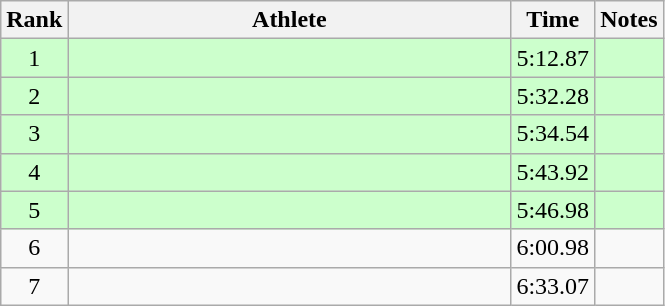<table class="wikitable" style="text-align:center">
<tr>
<th>Rank</th>
<th Style="width:18em">Athlete</th>
<th>Time</th>
<th>Notes</th>
</tr>
<tr style="background:#cfc">
<td>1</td>
<td style="text-align:left"></td>
<td>5:12.87</td>
<td></td>
</tr>
<tr style="background:#cfc">
<td>2</td>
<td style="text-align:left"></td>
<td>5:32.28</td>
<td></td>
</tr>
<tr style="background:#cfc">
<td>3</td>
<td style="text-align:left"></td>
<td>5:34.54</td>
<td></td>
</tr>
<tr style="background:#cfc">
<td>4</td>
<td style="text-align:left"></td>
<td>5:43.92</td>
<td></td>
</tr>
<tr style="background:#cfc">
<td>5</td>
<td style="text-align:left"></td>
<td>5:46.98</td>
<td></td>
</tr>
<tr>
<td>6</td>
<td style="text-align:left"></td>
<td>6:00.98</td>
<td></td>
</tr>
<tr>
<td>7</td>
<td style="text-align:left"></td>
<td>6:33.07</td>
<td></td>
</tr>
</table>
